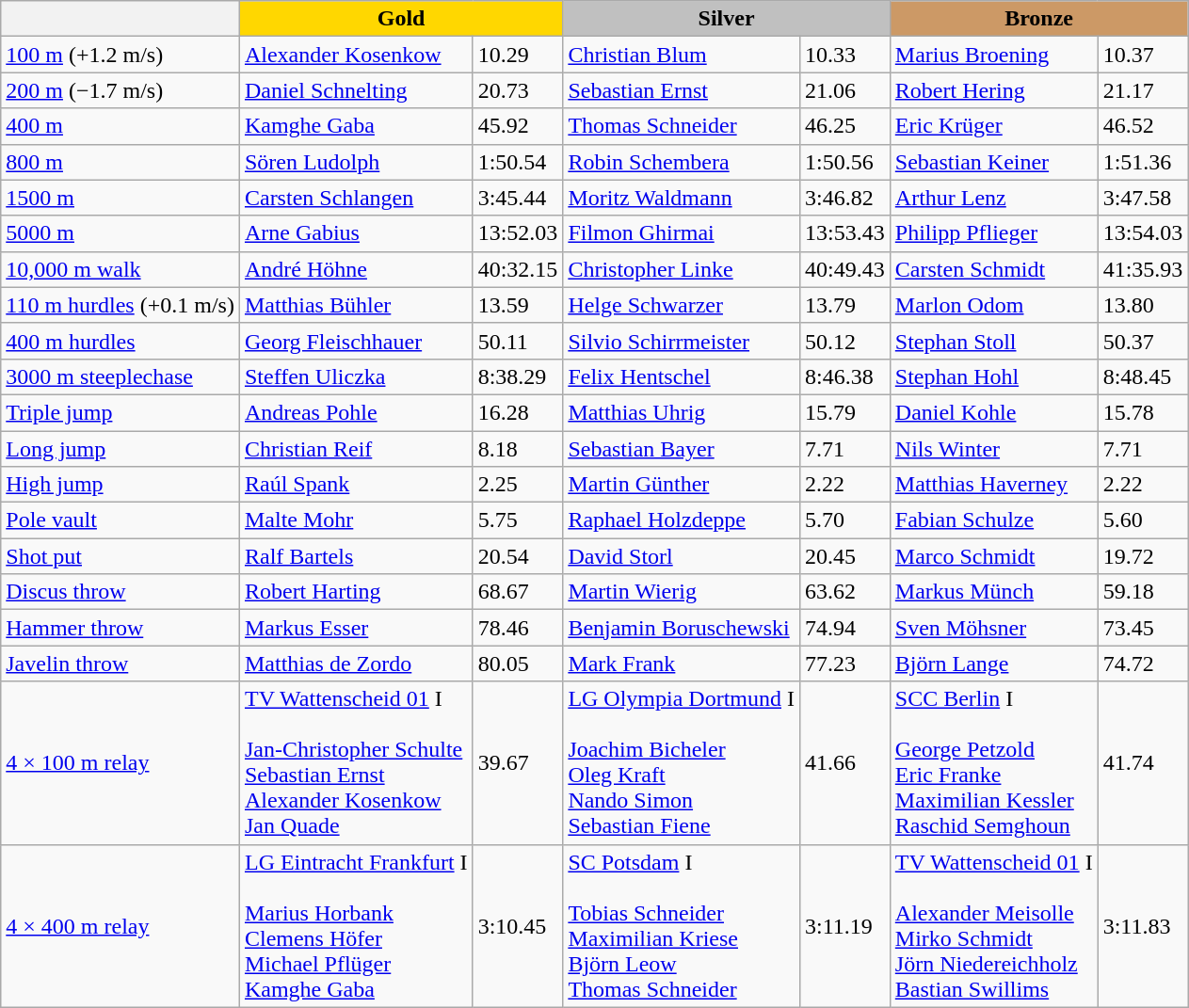<table class="wikitable">
<tr>
<th></th>
<th style="background:gold;" colspan=2>Gold</th>
<th style="background:silver;" colspan=2>Silver</th>
<th style="background:#CC9966;" colspan=2>Bronze</th>
</tr>
<tr>
<td><a href='#'>100 m</a> (+1.2 m/s)</td>
<td><a href='#'>Alexander Kosenkow</a></td>
<td>10.29</td>
<td><a href='#'>Christian Blum</a></td>
<td>10.33</td>
<td><a href='#'>Marius Broening</a></td>
<td>10.37</td>
</tr>
<tr>
<td><a href='#'>200 m</a> (−1.7 m/s)</td>
<td><a href='#'>Daniel Schnelting</a></td>
<td>20.73</td>
<td><a href='#'>Sebastian Ernst</a></td>
<td>21.06</td>
<td><a href='#'>Robert Hering</a></td>
<td>21.17</td>
</tr>
<tr>
<td><a href='#'>400 m</a></td>
<td><a href='#'>Kamghe Gaba</a></td>
<td>45.92 </td>
<td><a href='#'>Thomas Schneider</a></td>
<td>46.25</td>
<td><a href='#'>Eric Krüger</a></td>
<td>46.52</td>
</tr>
<tr>
<td><a href='#'>800 m</a></td>
<td><a href='#'>Sören Ludolph</a></td>
<td>1:50.54</td>
<td><a href='#'>Robin Schembera</a></td>
<td>1:50.56</td>
<td><a href='#'>Sebastian Keiner</a></td>
<td>1:51.36</td>
</tr>
<tr>
<td><a href='#'>1500 m</a></td>
<td><a href='#'>Carsten Schlangen</a></td>
<td>3:45.44</td>
<td><a href='#'>Moritz Waldmann</a></td>
<td>3:46.82</td>
<td><a href='#'>Arthur Lenz</a></td>
<td>3:47.58</td>
</tr>
<tr>
<td><a href='#'>5000 m</a></td>
<td><a href='#'>Arne Gabius</a></td>
<td>13:52.03</td>
<td><a href='#'>Filmon Ghirmai</a></td>
<td>13:53.43</td>
<td><a href='#'>Philipp Pflieger</a></td>
<td>13:54.03</td>
</tr>
<tr>
<td><a href='#'>10,000 m walk</a></td>
<td><a href='#'>André Höhne</a></td>
<td>40:32.15 </td>
<td><a href='#'>Christopher Linke</a></td>
<td>40:49.43 </td>
<td><a href='#'>Carsten Schmidt</a></td>
<td>41:35.93 </td>
</tr>
<tr>
<td><a href='#'>110 m hurdles</a> (+0.1 m/s)</td>
<td><a href='#'>Matthias Bühler</a></td>
<td>13.59</td>
<td><a href='#'>Helge Schwarzer</a></td>
<td>13.79</td>
<td><a href='#'>Marlon Odom</a></td>
<td>13.80</td>
</tr>
<tr>
<td><a href='#'>400 m hurdles</a></td>
<td><a href='#'>Georg Fleischhauer</a></td>
<td>50.11 </td>
<td><a href='#'>Silvio Schirrmeister</a></td>
<td>50.12</td>
<td><a href='#'>Stephan Stoll</a></td>
<td>50.37</td>
</tr>
<tr>
<td><a href='#'>3000 m steeplechase</a></td>
<td><a href='#'>Steffen Uliczka</a></td>
<td>8:38.29</td>
<td><a href='#'>Felix Hentschel</a></td>
<td>8:46.38 </td>
<td><a href='#'>Stephan Hohl</a></td>
<td>8:48.45 </td>
</tr>
<tr>
<td><a href='#'>Triple jump</a></td>
<td><a href='#'>Andreas Pohle</a></td>
<td>16.28</td>
<td><a href='#'>Matthias Uhrig</a></td>
<td>15.79 </td>
<td><a href='#'>Daniel Kohle</a></td>
<td>15.78</td>
</tr>
<tr>
<td><a href='#'>Long jump</a></td>
<td><a href='#'>Christian Reif</a></td>
<td>8.18</td>
<td><a href='#'>Sebastian Bayer</a></td>
<td>7.71 </td>
<td><a href='#'>Nils Winter</a></td>
<td>7.71</td>
</tr>
<tr>
<td><a href='#'>High jump</a></td>
<td><a href='#'>Raúl Spank</a></td>
<td>2.25 </td>
<td><a href='#'>Martin Günther</a></td>
<td>2.22</td>
<td><a href='#'>Matthias Haverney</a></td>
<td>2.22</td>
</tr>
<tr>
<td><a href='#'>Pole vault</a></td>
<td><a href='#'>Malte Mohr</a></td>
<td>5.75</td>
<td><a href='#'>Raphael Holzdeppe</a></td>
<td>5.70</td>
<td><a href='#'>Fabian Schulze</a></td>
<td>5.60</td>
</tr>
<tr>
<td><a href='#'>Shot put</a></td>
<td><a href='#'>Ralf Bartels</a></td>
<td>20.54</td>
<td><a href='#'>David Storl</a></td>
<td>20.45</td>
<td><a href='#'>Marco Schmidt</a></td>
<td>19.72</td>
</tr>
<tr>
<td><a href='#'>Discus throw</a></td>
<td><a href='#'>Robert Harting</a></td>
<td>68.67</td>
<td><a href='#'>Martin Wierig</a></td>
<td>63.62</td>
<td><a href='#'>Markus Münch</a></td>
<td>59.18</td>
</tr>
<tr>
<td><a href='#'>Hammer throw</a></td>
<td><a href='#'>Markus Esser</a></td>
<td>78.46</td>
<td><a href='#'>Benjamin Boruschewski</a></td>
<td>74.94 </td>
<td><a href='#'>Sven Möhsner</a></td>
<td>73.45 </td>
</tr>
<tr>
<td><a href='#'>Javelin throw</a></td>
<td><a href='#'>Matthias de Zordo</a></td>
<td>80.05</td>
<td><a href='#'>Mark Frank</a></td>
<td>77.23</td>
<td><a href='#'>Björn Lange</a></td>
<td>74.72</td>
</tr>
<tr>
<td><a href='#'>4 × 100 m relay</a></td>
<td><a href='#'>TV Wattenscheid 01</a> I <br><br><a href='#'>Jan-Christopher Schulte</a> <br>
<a href='#'>Sebastian Ernst</a> <br>
<a href='#'>Alexander Kosenkow</a> <br>
<a href='#'>Jan Quade</a></td>
<td>39.67 </td>
<td><a href='#'>LG Olympia Dortmund</a> I <br><br><a href='#'>Joachim Bicheler</a> <br>
<a href='#'>Oleg Kraft</a> <br>
<a href='#'>Nando Simon</a> <br>
<a href='#'>Sebastian Fiene</a></td>
<td>41.66 </td>
<td><a href='#'>SCC Berlin</a> I <br><br><a href='#'>George Petzold</a> <br>
<a href='#'>Eric Franke</a> <br>
<a href='#'>Maximilian Kessler</a> <br>
<a href='#'>Raschid Semghoun</a></td>
<td>41.74</td>
</tr>
<tr>
<td><a href='#'>4 × 400 m relay</a></td>
<td><a href='#'>LG Eintracht Frankfurt</a> I <br><br><a href='#'>Marius Horbank</a> <br>
<a href='#'>Clemens Höfer</a> <br>
<a href='#'>Michael Pflüger</a> <br>
<a href='#'>Kamghe Gaba</a></td>
<td>3:10.45 </td>
<td><a href='#'>SC Potsdam</a> I <br><br><a href='#'>Tobias Schneider</a> <br>
<a href='#'>Maximilian Kriese</a> <br>
<a href='#'>Björn Leow</a> <br>
<a href='#'>Thomas Schneider</a></td>
<td>3:11.19</td>
<td><a href='#'>TV Wattenscheid 01</a> I <br><br><a href='#'>Alexander Meisolle</a> <br>
<a href='#'>Mirko Schmidt</a> <br>
<a href='#'>Jörn Niedereichholz</a> <br>
<a href='#'>Bastian Swillims</a></td>
<td>3:11.83</td>
</tr>
</table>
